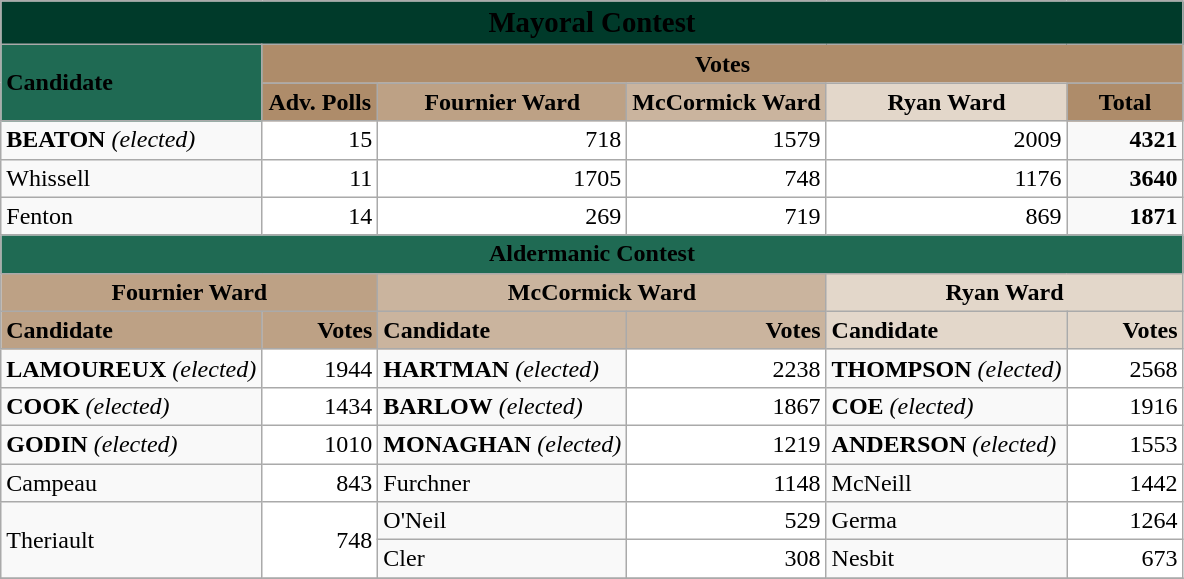<table class="wikitable">
<tr>
<td style= "text-align:center; width: 770px;" colspan="6" bgcolor=003A2A><span><big><strong>Mayoral  Contest</strong></big></span></td>
</tr>
<tr>
<td style="text-align:left;" rowspan="2" bgcolor= 1f6a53><span> <strong>Candidate</strong></span></td>
<td style="text-align:center;" colspan="5" bgcolor= AE8C6A><strong>Votes</strong></td>
</tr>
<tr>
<td style="text-align:center; width: 70px;" bgcolor= AE8C6A><strong>Adv. Polls</strong></td>
<td style="text-align:center;" bgcolor= BDA185><strong>Fournier Ward</strong></td>
<td style="text-align:center;" bgcolor= CAB49E><strong>McCormick Ward</strong></td>
<td style="text-align:center;" bgcolor= E3D7CA><strong>Ryan Ward</strong></td>
<td style="text-align:center; width: 70px;" bgcolor= AE8C6A><strong>Total</strong></td>
</tr>
<tr>
<td><strong>BEATON</strong> <em>(elected)</em></td>
<td style="text-align:right;" bgcolor= white>15</td>
<td style="text-align:right;" bgcolor= white>718</td>
<td style="text-align:right;" bgcolor= white>1579</td>
<td style="text-align:right;" bgcolor= white>2009</td>
<td style="text-align:right;"><strong>4321</strong></td>
</tr>
<tr>
<td>Whissell</td>
<td style="text-align:right;" bgcolor= white>11</td>
<td style="text-align:right;" bgcolor= white>1705</td>
<td style="text-align:right;" bgcolor= white>748</td>
<td style="text-align:right;" bgcolor= white>1176</td>
<td style="text-align:right;"><strong>3640</strong></td>
</tr>
<tr>
<td>Fenton</td>
<td style="text-align:right;" bgcolor= white>14</td>
<td style="text-align:right;" bgcolor= white>269</td>
<td style="text-align:right;" bgcolor= white>719</td>
<td style="text-align:right;" bgcolor= white>869</td>
<td style="text-align:right;"><strong>1871</strong></td>
</tr>
<tr>
<td style= "text-align:center;" colspan="6" bgcolor= 1f6a53><span><strong>Aldermanic  Contest</strong></span></td>
</tr>
<tr>
<td style= "text-align:center;" colspan="2" bgcolor= BDA185><strong>Fournier Ward</strong></td>
<td style= "text-align:center;" colspan="2" bgcolor= CAB49E><strong>McCormick Ward</strong></td>
<td style= "text-align:center;" colspan="2" bgcolor= E3D7CA><strong>Ryan Ward</strong></td>
</tr>
<tr>
<td bgcolor= BDA185><strong>Candidate</strong></td>
<td style="text-align:right;" bgcolor= BDA185><strong>Votes</strong></td>
<td bgcolor= CAB49E><strong>Candidate</strong></td>
<td style="text-align:right;" bgcolor= CAB49E><strong>Votes</strong></td>
<td bgcolor= E3D7CA><strong>Candidate</strong></td>
<td style="text-align:right;" bgcolor= E3D7CA><strong>Votes</strong></td>
</tr>
<tr>
<td><strong>LAMOUREUX</strong> <em>(elected)</em></td>
<td style="text-align:right;" bgcolor= white>1944</td>
<td><strong>HARTMAN</strong> <em>(elected)</em></td>
<td style="text-align:right;" bgcolor= white>2238</td>
<td><strong>THOMPSON</strong> <em>(elected)</em></td>
<td style="text-align:right;" bgcolor= white>2568</td>
</tr>
<tr>
<td><strong>COOK</strong> <em>(elected)</em></td>
<td style="text-align:right;" bgcolor= white>1434</td>
<td><strong>BARLOW</strong>  <em>(elected)</em></td>
<td style="text-align:right;" bgcolor= white>1867</td>
<td><strong>COE</strong> <em>(elected)</em></td>
<td style="text-align:right;" bgcolor= white>1916</td>
</tr>
<tr>
<td><strong>GODIN</strong> <em>(elected)</em></td>
<td style="text-align:right;" bgcolor= white>1010</td>
<td><strong>MONAGHAN</strong> <em>(elected)</em></td>
<td style="text-align:right;" bgcolor= white>1219</td>
<td><strong>ANDERSON</strong>  <em>(elected)</em></td>
<td style="text-align:right;" bgcolor= white>1553</td>
</tr>
<tr>
<td>Campeau</td>
<td style="text-align:right;" bgcolor= white>843</td>
<td>Furchner</td>
<td style="text-align:right;" bgcolor= white>1148</td>
<td>McNeill</td>
<td style="text-align:right;" bgcolor= white>1442</td>
</tr>
<tr>
<td style="text-align:left;" rowspan="2">Theriault</td>
<td style="text-align:right;" rowspan="2" bgcolor= white>748</td>
<td>O'Neil</td>
<td style="text-align:right;" bgcolor= white>529</td>
<td>Germa</td>
<td style="text-align:right;" bgcolor= white>1264</td>
</tr>
<tr>
<td>Cler</td>
<td style="text-align:right;" bgcolor= white>308</td>
<td>Nesbit</td>
<td style="text-align:right;" bgcolor= white>673</td>
</tr>
<tr>
</tr>
</table>
